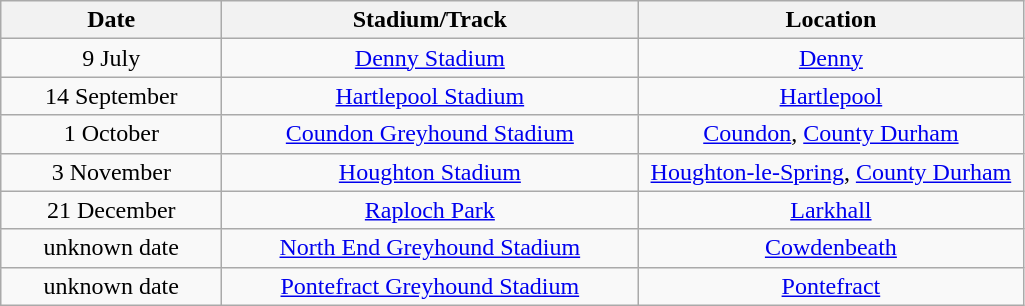<table class="wikitable" style="text-align:center">
<tr>
<th width=140>Date</th>
<th width=270>Stadium/Track</th>
<th width=250>Location</th>
</tr>
<tr>
<td>9 July</td>
<td><a href='#'>Denny Stadium</a></td>
<td><a href='#'>Denny</a></td>
</tr>
<tr>
<td>14 September</td>
<td><a href='#'>Hartlepool Stadium</a></td>
<td><a href='#'>Hartlepool</a></td>
</tr>
<tr>
<td>1 October</td>
<td><a href='#'>Coundon Greyhound Stadium</a></td>
<td><a href='#'>Coundon</a>, <a href='#'>County Durham</a></td>
</tr>
<tr>
<td>3 November</td>
<td><a href='#'>Houghton Stadium</a></td>
<td><a href='#'>Houghton-le-Spring</a>,  <a href='#'>County Durham</a></td>
</tr>
<tr>
<td>21 December</td>
<td><a href='#'>Raploch Park</a></td>
<td><a href='#'>Larkhall</a></td>
</tr>
<tr>
<td>unknown date</td>
<td><a href='#'>North End Greyhound Stadium</a></td>
<td><a href='#'>Cowdenbeath</a></td>
</tr>
<tr>
<td>unknown date</td>
<td><a href='#'>Pontefract Greyhound Stadium</a></td>
<td><a href='#'>Pontefract</a></td>
</tr>
</table>
